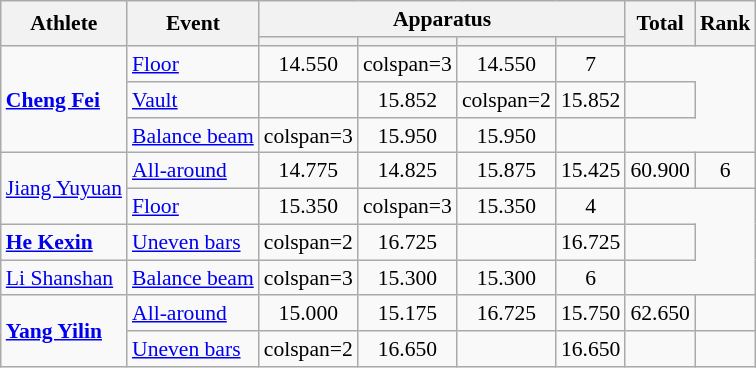<table class="wikitable" style="font-size:90%">
<tr>
<th rowspan=2>Athlete</th>
<th rowspan=2>Event</th>
<th colspan =4>Apparatus</th>
<th rowspan=2>Total</th>
<th rowspan=2>Rank</th>
</tr>
<tr style="font-size:95%">
<th></th>
<th></th>
<th></th>
<th></th>
</tr>
<tr align=center>
<td align=left rowspan=3><strong><a href='#'>Cheng Fei</a></strong></td>
<td align=left><a href='#'>Floor</a></td>
<td>14.550</td>
<td>colspan=3 </td>
<td>14.550</td>
<td>7</td>
</tr>
<tr align=center>
<td align=left><a href='#'>Vault</a></td>
<td></td>
<td>15.852</td>
<td>colspan=2 </td>
<td>15.852</td>
<td></td>
</tr>
<tr align=center>
<td align=left><a href='#'>Balance beam</a></td>
<td>colspan=3 </td>
<td>15.950</td>
<td>15.950</td>
<td></td>
</tr>
<tr align=center>
<td align=left rowspan=2><a href='#'>Jiang Yuyuan</a></td>
<td align=left><a href='#'>All-around</a></td>
<td>14.775</td>
<td>14.825</td>
<td>15.875</td>
<td>15.425</td>
<td>60.900</td>
<td>6</td>
</tr>
<tr align=center>
<td align=left><a href='#'>Floor</a></td>
<td>15.350</td>
<td>colspan=3 </td>
<td>15.350</td>
<td>4</td>
</tr>
<tr align=center>
<td align=left><strong><a href='#'>He Kexin</a></strong></td>
<td align=left><a href='#'>Uneven bars</a></td>
<td>colspan=2 </td>
<td>16.725</td>
<td></td>
<td>16.725</td>
<td></td>
</tr>
<tr align=center>
<td align=left><a href='#'>Li Shanshan</a></td>
<td align=left><a href='#'>Balance beam</a></td>
<td>colspan=3 </td>
<td>15.300</td>
<td>15.300</td>
<td>6</td>
</tr>
<tr align=center>
<td align=left rowspan=2><strong><a href='#'>Yang Yilin</a></strong></td>
<td align=left><a href='#'>All-around</a></td>
<td>15.000</td>
<td>15.175</td>
<td>16.725</td>
<td>15.750</td>
<td>62.650</td>
<td></td>
</tr>
<tr align=center>
<td align=left><a href='#'>Uneven bars</a></td>
<td>colspan=2 </td>
<td>16.650</td>
<td></td>
<td>16.650</td>
<td></td>
</tr>
</table>
